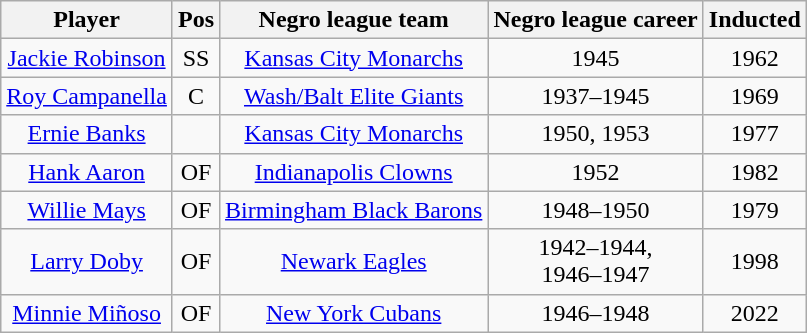<table class="wikitable sortable" style="text-align:center;">
<tr>
<th>Player</th>
<th>Pos</th>
<th>Negro league team</th>
<th>Negro league career</th>
<th>Inducted</th>
</tr>
<tr>
<td><a href='#'>Jackie Robinson</a></td>
<td>SS</td>
<td><a href='#'>Kansas City Monarchs</a></td>
<td>1945</td>
<td>1962</td>
</tr>
<tr>
<td><a href='#'>Roy Campanella</a></td>
<td>C</td>
<td><a href='#'>Wash/Balt Elite Giants</a></td>
<td>1937–1945</td>
<td>1969</td>
</tr>
<tr>
<td><a href='#'>Ernie Banks</a></td>
<td></td>
<td><a href='#'>Kansas City Monarchs</a></td>
<td>1950, 1953</td>
<td>1977</td>
</tr>
<tr>
<td><a href='#'>Hank Aaron</a></td>
<td>OF</td>
<td><a href='#'>Indianapolis Clowns</a></td>
<td>1952</td>
<td>1982</td>
</tr>
<tr>
<td><a href='#'>Willie Mays</a></td>
<td>OF</td>
<td><a href='#'>Birmingham Black Barons</a></td>
<td>1948–1950</td>
<td>1979</td>
</tr>
<tr>
<td><a href='#'>Larry Doby</a></td>
<td>OF</td>
<td><a href='#'>Newark Eagles</a></td>
<td>1942–1944,<br>1946–1947</td>
<td>1998</td>
</tr>
<tr>
<td><a href='#'>Minnie Miñoso</a></td>
<td>OF</td>
<td><a href='#'>New York Cubans</a></td>
<td>1946–1948</td>
<td>2022</td>
</tr>
</table>
